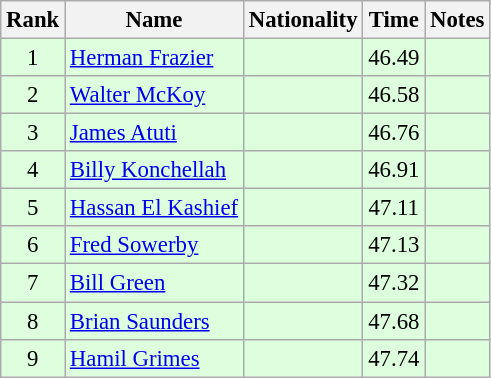<table class="wikitable sortable" style="text-align:center;font-size:95%">
<tr>
<th>Rank</th>
<th>Name</th>
<th>Nationality</th>
<th>Time</th>
<th>Notes</th>
</tr>
<tr bgcolor=ddffdd>
<td>1</td>
<td align=left><a href='#'>Herman Frazier</a></td>
<td align=left></td>
<td>46.49</td>
<td></td>
</tr>
<tr bgcolor=ddffdd>
<td>2</td>
<td align=left><a href='#'>Walter McKoy</a></td>
<td align=left></td>
<td>46.58</td>
<td></td>
</tr>
<tr bgcolor=ddffdd>
<td>3</td>
<td align=left><a href='#'>James Atuti</a></td>
<td align=left></td>
<td>46.76</td>
<td></td>
</tr>
<tr bgcolor=ddffdd>
<td>4</td>
<td align=left><a href='#'>Billy Konchellah</a></td>
<td align=left></td>
<td>46.91</td>
<td></td>
</tr>
<tr bgcolor=ddffdd>
<td>5</td>
<td align=left><a href='#'>Hassan El Kashief</a></td>
<td align=left></td>
<td>47.11</td>
<td></td>
</tr>
<tr bgcolor=ddffdd>
<td>6</td>
<td align=left><a href='#'>Fred Sowerby</a></td>
<td align=left></td>
<td>47.13</td>
<td></td>
</tr>
<tr bgcolor=ddffdd>
<td>7</td>
<td align=left><a href='#'>Bill Green</a></td>
<td align=left></td>
<td>47.32</td>
<td></td>
</tr>
<tr bgcolor=ddffdd>
<td>8</td>
<td align=left><a href='#'>Brian Saunders</a></td>
<td align=left></td>
<td>47.68</td>
<td></td>
</tr>
<tr bgcolor=ddffdd>
<td>9</td>
<td align=left><a href='#'>Hamil Grimes</a></td>
<td align=left></td>
<td>47.74</td>
<td></td>
</tr>
</table>
